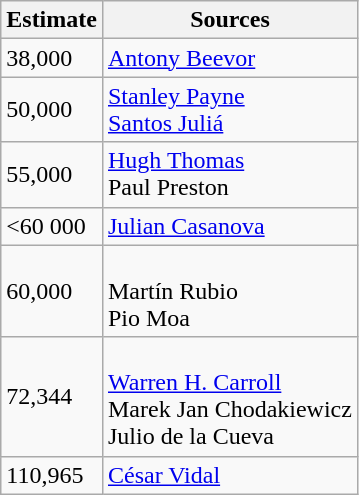<table class="wikitable">
<tr>
<th>Estimate</th>
<th>Sources</th>
</tr>
<tr>
<td>38,000</td>
<td><a href='#'>Antony Beevor</a></td>
</tr>
<tr>
<td>50,000</td>
<td><a href='#'>Stanley Payne</a><br><a href='#'>Santos Juliá</a></td>
</tr>
<tr>
<td>55,000</td>
<td><a href='#'>Hugh Thomas</a><br>Paul Preston</td>
</tr>
<tr>
<td><60 000</td>
<td><a href='#'>Julian Casanova</a></td>
</tr>
<tr>
<td>60,000</td>
<td><br>Martín Rubio<br>Pio Moa</td>
</tr>
<tr>
<td>72,344</td>
<td><br><a href='#'>Warren H. Carroll</a><br>Marek Jan Chodakiewicz<br>Julio de la Cueva</td>
</tr>
<tr>
<td>110,965</td>
<td><a href='#'>César Vidal</a></td>
</tr>
</table>
